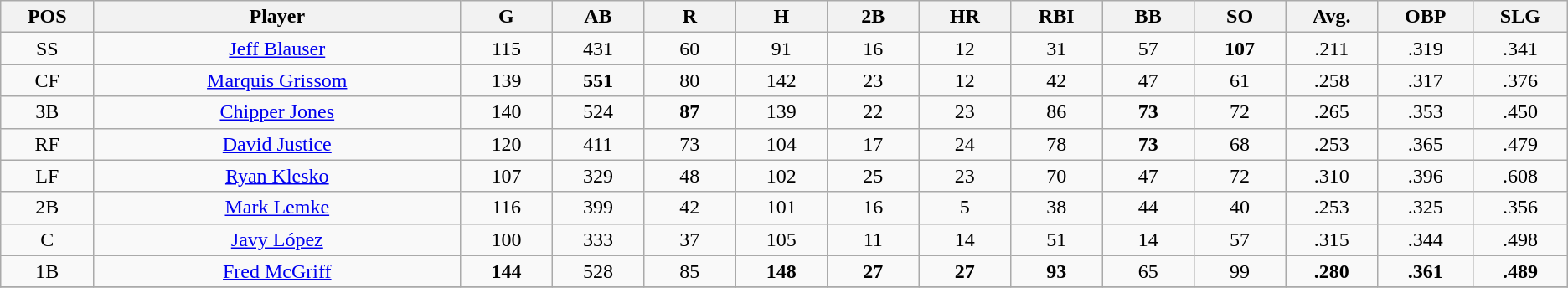<table class="wikitable sortable">
<tr>
<th bgcolor="#DDDDFF" width="3%">POS</th>
<th bgcolor="#DDDDFF" width="12%">Player</th>
<th bgcolor="#DDDDFF" width="3%">G</th>
<th bgcolor="#DDDDFF" width="3%">AB</th>
<th bgcolor="#DDDDFF" width="3%">R</th>
<th bgcolor="#DDDDFF" width="3%">H</th>
<th bgcolor="#DDDDFF" width="3%">2B</th>
<th bgcolor="#DDDDFF" width="3%">HR</th>
<th bgcolor="#DDDDFF" width="3%">RBI</th>
<th bgcolor="#DDDDFF" width="3%">BB</th>
<th bgcolor="#DDDDFF" width="3%">SO</th>
<th bgcolor="#DDDDFF" width="3%">Avg.</th>
<th bgcolor="#DDDDFF" width="3%">OBP</th>
<th bgcolor="#DDDDFF" width="3%">SLG</th>
</tr>
<tr align="center">
<td>SS</td>
<td><a href='#'>Jeff Blauser</a></td>
<td>115</td>
<td>431</td>
<td>60</td>
<td>91</td>
<td>16</td>
<td>12</td>
<td>31</td>
<td>57</td>
<td><strong>107</strong></td>
<td>.211</td>
<td>.319</td>
<td>.341</td>
</tr>
<tr align="center">
<td>CF</td>
<td><a href='#'>Marquis Grissom</a></td>
<td>139</td>
<td><strong>551</strong></td>
<td>80</td>
<td>142</td>
<td>23</td>
<td>12</td>
<td>42</td>
<td>47</td>
<td>61</td>
<td>.258</td>
<td>.317</td>
<td>.376</td>
</tr>
<tr align="center">
<td>3B</td>
<td><a href='#'>Chipper Jones</a></td>
<td>140</td>
<td>524</td>
<td><strong>87</strong></td>
<td>139</td>
<td>22</td>
<td>23</td>
<td>86</td>
<td><strong>73</strong></td>
<td>72</td>
<td>.265</td>
<td>.353</td>
<td>.450</td>
</tr>
<tr align="center">
<td>RF</td>
<td><a href='#'>David Justice</a></td>
<td>120</td>
<td>411</td>
<td>73</td>
<td>104</td>
<td>17</td>
<td>24</td>
<td>78</td>
<td><strong>73</strong></td>
<td>68</td>
<td>.253</td>
<td>.365</td>
<td>.479</td>
</tr>
<tr align="center">
<td>LF</td>
<td><a href='#'>Ryan Klesko</a></td>
<td>107</td>
<td>329</td>
<td>48</td>
<td>102</td>
<td>25</td>
<td>23</td>
<td>70</td>
<td>47</td>
<td>72</td>
<td>.310</td>
<td>.396</td>
<td>.608</td>
</tr>
<tr align="center">
<td>2B</td>
<td><a href='#'>Mark Lemke</a></td>
<td>116</td>
<td>399</td>
<td>42</td>
<td>101</td>
<td>16</td>
<td>5</td>
<td>38</td>
<td>44</td>
<td>40</td>
<td>.253</td>
<td>.325</td>
<td>.356</td>
</tr>
<tr align="center">
<td>C</td>
<td><a href='#'>Javy López</a></td>
<td>100</td>
<td>333</td>
<td>37</td>
<td>105</td>
<td>11</td>
<td>14</td>
<td>51</td>
<td>14</td>
<td>57</td>
<td>.315</td>
<td>.344</td>
<td>.498</td>
</tr>
<tr align="center">
<td>1B</td>
<td><a href='#'>Fred McGriff</a></td>
<td><strong>144</strong></td>
<td>528</td>
<td>85</td>
<td><strong>148</strong></td>
<td><strong>27</strong></td>
<td><strong>27</strong></td>
<td><strong>93</strong></td>
<td>65</td>
<td>99</td>
<td><strong>.280</strong></td>
<td><strong>.361</strong></td>
<td><strong>.489</strong></td>
</tr>
<tr>
</tr>
</table>
